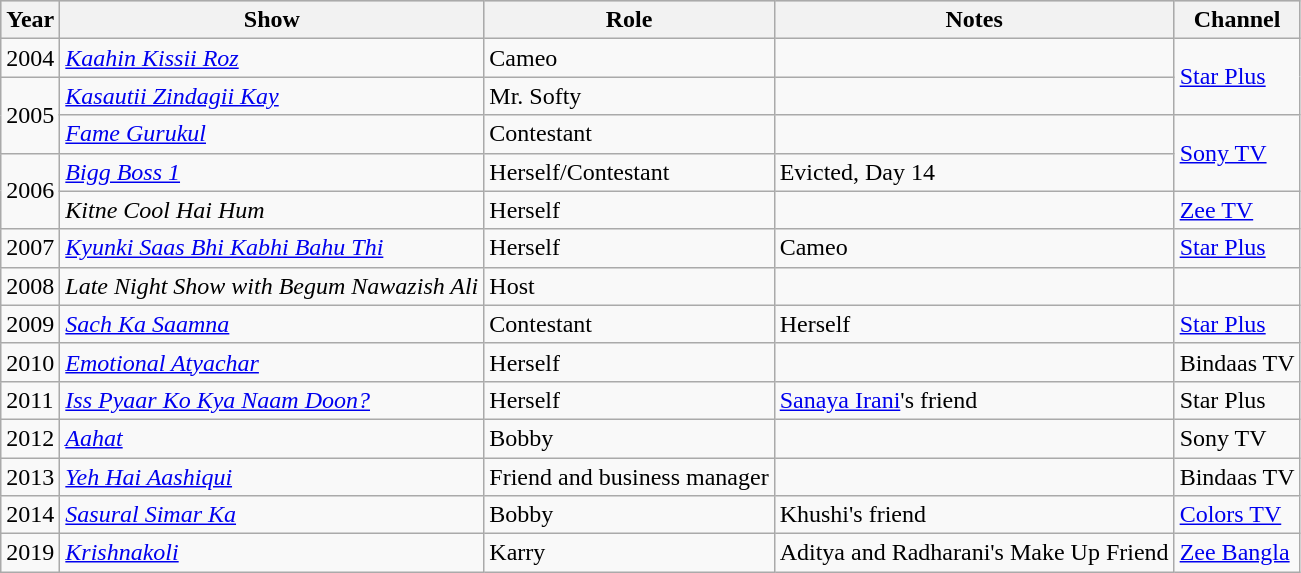<table class="wikitable sortable">
<tr style="background:#ccc; text-align:center;">
<th>Year</th>
<th>Show</th>
<th>Role</th>
<th>Notes</th>
<th>Channel</th>
</tr>
<tr>
<td>2004</td>
<td><em><a href='#'>Kaahin Kissii Roz</a></em></td>
<td>Cameo</td>
<td></td>
<td rowspan=2><a href='#'>Star Plus</a></td>
</tr>
<tr>
<td rowspan="2">2005</td>
<td><em><a href='#'>Kasautii Zindagii Kay</a></em></td>
<td>Mr. Softy</td>
<td></td>
</tr>
<tr>
<td><em><a href='#'>Fame Gurukul</a></em></td>
<td>Contestant</td>
<td></td>
<td rowspan=2><a href='#'>Sony TV</a></td>
</tr>
<tr>
<td rowspan="2">2006</td>
<td><em><a href='#'>Bigg Boss 1</a></em></td>
<td>Herself/Contestant</td>
<td>Evicted, Day 14</td>
</tr>
<tr>
<td><em>Kitne Cool Hai Hum</em></td>
<td>Herself</td>
<td></td>
<td><a href='#'>Zee TV</a></td>
</tr>
<tr>
<td>2007</td>
<td><em><a href='#'>Kyunki Saas Bhi Kabhi Bahu Thi</a></em></td>
<td>Herself</td>
<td>Cameo</td>
<td><a href='#'>Star Plus</a></td>
</tr>
<tr>
<td>2008</td>
<td><em>Late Night Show with Begum Nawazish Ali</em></td>
<td>Host</td>
<td></td>
<td></td>
</tr>
<tr>
<td>2009</td>
<td><em><a href='#'>Sach Ka Saamna</a></em></td>
<td>Contestant</td>
<td>Herself</td>
<td><a href='#'>Star Plus</a></td>
</tr>
<tr>
<td>2010</td>
<td><em><a href='#'>Emotional Atyachar</a></em></td>
<td>Herself</td>
<td></td>
<td>Bindaas TV</td>
</tr>
<tr>
<td>2011</td>
<td><em><a href='#'>Iss Pyaar Ko Kya Naam Doon?</a></em></td>
<td>Herself</td>
<td><a href='#'>Sanaya Irani</a>'s friend</td>
<td>Star Plus</td>
</tr>
<tr>
<td>2012</td>
<td><em><a href='#'>Aahat</a></em></td>
<td>Bobby</td>
<td></td>
<td>Sony TV</td>
</tr>
<tr>
<td>2013</td>
<td><em><a href='#'>Yeh Hai Aashiqui</a></em></td>
<td>Friend and business manager</td>
<td></td>
<td>Bindaas TV</td>
</tr>
<tr>
<td>2014</td>
<td><em><a href='#'>Sasural Simar Ka</a></em></td>
<td>Bobby</td>
<td>Khushi's friend</td>
<td><a href='#'>Colors TV</a></td>
</tr>
<tr>
<td>2019</td>
<td><em><a href='#'>Krishnakoli</a></em></td>
<td>Karry</td>
<td>Aditya and Radharani's Make Up Friend</td>
<td><a href='#'>Zee Bangla</a></td>
</tr>
</table>
